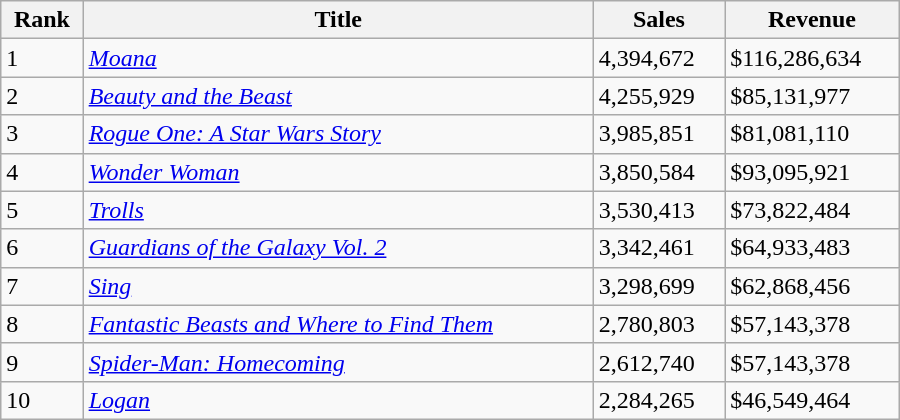<table class="wikitable sortable" width="600">
<tr>
<th>Rank</th>
<th>Title</th>
<th>Sales</th>
<th>Revenue</th>
</tr>
<tr>
<td>1</td>
<td><em><a href='#'>Moana</a></em></td>
<td>4,394,672</td>
<td>$116,286,634</td>
</tr>
<tr>
<td>2</td>
<td><em><a href='#'>Beauty and the Beast</a></em></td>
<td>4,255,929</td>
<td>$85,131,977</td>
</tr>
<tr>
<td>3</td>
<td><em><a href='#'>Rogue One: A Star Wars Story</a></em></td>
<td>3,985,851</td>
<td>$81,081,110</td>
</tr>
<tr>
<td>4</td>
<td><em><a href='#'>Wonder Woman</a></em></td>
<td>3,850,584</td>
<td>$93,095,921</td>
</tr>
<tr>
<td>5</td>
<td><em><a href='#'>Trolls</a></em></td>
<td>3,530,413</td>
<td>$73,822,484</td>
</tr>
<tr>
<td>6</td>
<td><em><a href='#'>Guardians of the Galaxy Vol. 2</a></em></td>
<td>3,342,461</td>
<td>$64,933,483</td>
</tr>
<tr>
<td>7</td>
<td><em><a href='#'>Sing</a></em></td>
<td>3,298,699</td>
<td>$62,868,456</td>
</tr>
<tr>
<td>8</td>
<td><em><a href='#'>Fantastic Beasts and Where to Find Them</a></em></td>
<td>2,780,803</td>
<td>$57,143,378</td>
</tr>
<tr>
<td>9</td>
<td><em><a href='#'>Spider-Man: Homecoming</a></em></td>
<td>2,612,740</td>
<td>$57,143,378</td>
</tr>
<tr>
<td>10</td>
<td><em><a href='#'>Logan</a></em></td>
<td>2,284,265</td>
<td>$46,549,464</td>
</tr>
</table>
